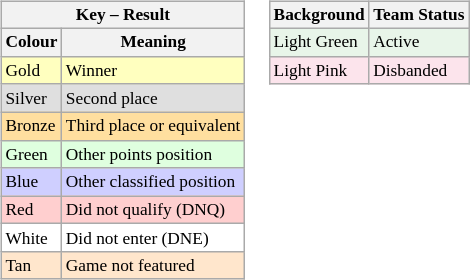<table style="font-size:85%;">
<tr>
<td valign="top"><br><table class="wikitable" style="font-size:85%; width:auto;">
<tr>
<th colspan=2>Key – Result</th>
</tr>
<tr>
<th>Colour</th>
<th>Meaning</th>
</tr>
<tr style="background-color:#FFFFBF">
<td>Gold</td>
<td>Winner</td>
</tr>
<tr style="background-color:#DFDFDF">
<td>Silver</td>
<td>Second place</td>
</tr>
<tr style="background-color:#FFDF9F">
<td>Bronze</td>
<td>Third place or equivalent</td>
</tr>
<tr style="background-color:#DFFFDF">
<td>Green</td>
<td>Other points position</td>
</tr>
<tr style="background-color:#CFCFFF">
<td>Blue</td>
<td>Other classified position</td>
</tr>
<tr style="background-color:#FFCFCF">
<td>Red</td>
<td>Did not qualify (DNQ)</td>
</tr>
<tr style="background-color:#FFFFFF">
<td>White</td>
<td>Did not enter (DNE)</td>
</tr>
<tr style="background-color:#FFE6CC">
<td>Tan</td>
<td>Game not featured</td>
</tr>
</table>
&#160;&#160;</td>
<td valign="top"><br><table class="wikitable" style="font-size:85%; width:auto;">
<tr>
<th>Background</th>
<th>Team Status</th>
</tr>
<tr style="background:#e8f5e9">
<td>Light Green</td>
<td>Active</td>
</tr>
<tr style="background:#fce4ec">
<td>Light Pink</td>
<td>Disbanded</td>
</tr>
</table>
</td>
</tr>
</table>
